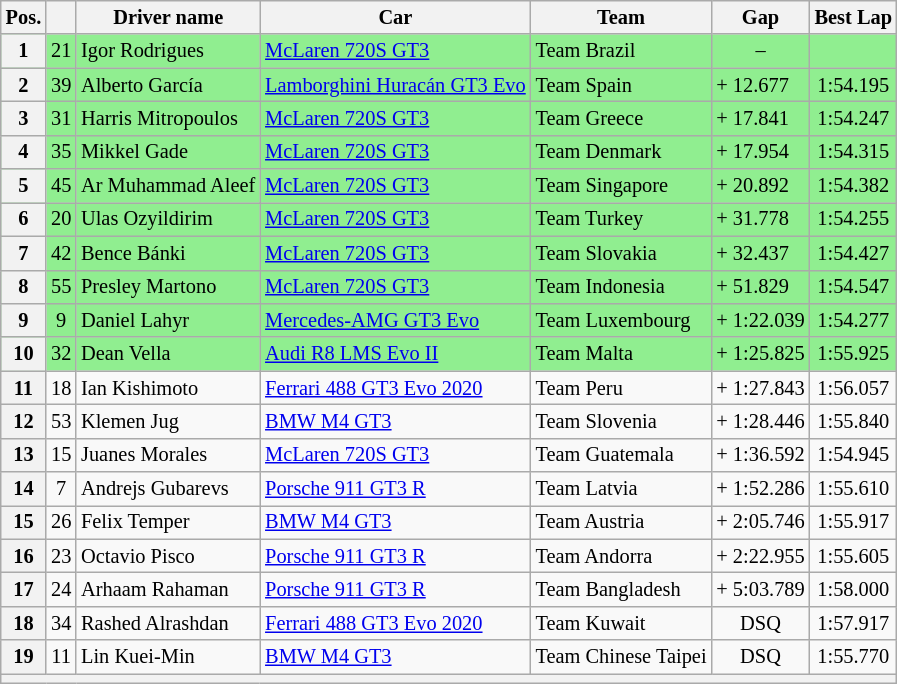<table class="wikitable" style="font-size: 85%;">
<tr>
<th scope="col">Pos.</th>
<th scope="col"></th>
<th scope="col">Driver name</th>
<th scope="col">Car</th>
<th scope="col">Team</th>
<th scope="col">Gap</th>
<th scope="col">Best Lap</th>
</tr>
<tr style="background:lightgreen;">
<th>1</th>
<td align="middle">21</td>
<td>Igor Rodrigues</td>
<td><a href='#'>McLaren 720S GT3</a></td>
<td> Team Brazil</td>
<td align="middle">–</td>
<td align="middle"></td>
</tr>
<tr style="background:lightgreen;">
<th>2</th>
<td align="middle">39</td>
<td>Alberto García</td>
<td><a href='#'>Lamborghini Huracán GT3 Evo</a></td>
<td> Team Spain</td>
<td>+ 12.677</td>
<td align="middle">1:54.195</td>
</tr>
<tr style="background:lightgreen;">
<th>3</th>
<td align="middle">31</td>
<td>Harris Mitropoulos</td>
<td><a href='#'>McLaren 720S GT3</a></td>
<td> Team Greece</td>
<td>+ 17.841</td>
<td align="middle">1:54.247</td>
</tr>
<tr style="background:lightgreen;">
<th>4</th>
<td align="middle">35</td>
<td>Mikkel Gade</td>
<td><a href='#'>McLaren 720S GT3</a></td>
<td> Team Denmark</td>
<td>+ 17.954</td>
<td align="middle">1:54.315</td>
</tr>
<tr style="background:lightgreen;">
<th>5</th>
<td align="middle">45</td>
<td>Ar Muhammad Aleef</td>
<td><a href='#'>McLaren 720S GT3</a></td>
<td> Team Singapore</td>
<td>+ 20.892</td>
<td align="middle">1:54.382</td>
</tr>
<tr style="background:lightgreen;">
<th>6</th>
<td align="middle">20</td>
<td>Ulas Ozyildirim</td>
<td><a href='#'>McLaren 720S GT3</a></td>
<td> Team Turkey</td>
<td>+ 31.778</td>
<td align="middle">1:54.255</td>
</tr>
<tr style="background:lightgreen;">
<th>7</th>
<td align="middle">42</td>
<td>Bence Bánki</td>
<td><a href='#'>McLaren 720S GT3</a></td>
<td> Team Slovakia</td>
<td>+ 32.437</td>
<td align="middle">1:54.427</td>
</tr>
<tr style="background:lightgreen;">
<th>8</th>
<td align="middle">55</td>
<td>Presley Martono</td>
<td><a href='#'>McLaren 720S GT3</a></td>
<td> Team Indonesia</td>
<td>+ 51.829</td>
<td align="middle">1:54.547</td>
</tr>
<tr style="background:lightgreen;">
<th>9</th>
<td align="middle">9</td>
<td>Daniel Lahyr</td>
<td><a href='#'>Mercedes-AMG GT3 Evo</a></td>
<td> Team Luxembourg</td>
<td>+ 1:22.039</td>
<td align="middle">1:54.277</td>
</tr>
<tr style="background:lightgreen;">
<th>10</th>
<td align="middle">32</td>
<td>Dean Vella</td>
<td><a href='#'>Audi R8 LMS Evo II</a></td>
<td> Team Malta</td>
<td>+ 1:25.825</td>
<td align="middle">1:55.925</td>
</tr>
<tr>
<th>11</th>
<td align="middle">18</td>
<td>Ian Kishimoto</td>
<td><a href='#'>Ferrari 488 GT3 Evo 2020</a></td>
<td> Team Peru</td>
<td>+ 1:27.843</td>
<td align="middle">1:56.057</td>
</tr>
<tr>
<th>12</th>
<td align="middle">53</td>
<td>Klemen Jug</td>
<td><a href='#'>BMW M4 GT3</a></td>
<td> Team Slovenia</td>
<td>+ 1:28.446</td>
<td align="middle">1:55.840</td>
</tr>
<tr>
<th>13</th>
<td align="middle">15</td>
<td>Juanes Morales</td>
<td><a href='#'>McLaren 720S GT3</a></td>
<td> Team Guatemala</td>
<td>+ 1:36.592</td>
<td align="middle">1:54.945</td>
</tr>
<tr>
<th>14</th>
<td align="middle">7</td>
<td>Andrejs Gubarevs</td>
<td><a href='#'>Porsche 911 GT3 R</a></td>
<td> Team Latvia</td>
<td>+ 1:52.286</td>
<td align="middle">1:55.610</td>
</tr>
<tr>
<th>15</th>
<td align="middle">26</td>
<td>Felix Temper</td>
<td><a href='#'>BMW M4 GT3</a></td>
<td> Team Austria</td>
<td>+ 2:05.746</td>
<td align="middle">1:55.917</td>
</tr>
<tr>
<th>16</th>
<td align="middle">23</td>
<td>Octavio Pisco</td>
<td><a href='#'>Porsche 911 GT3 R</a></td>
<td> Team Andorra</td>
<td>+ 2:22.955</td>
<td align="middle">1:55.605</td>
</tr>
<tr>
<th>17</th>
<td align="middle">24</td>
<td>Arhaam Rahaman</td>
<td><a href='#'>Porsche 911 GT3 R</a></td>
<td> Team Bangladesh</td>
<td>+ 5:03.789 </td>
<td align="middle">1:58.000</td>
</tr>
<tr>
<th>18</th>
<td align="middle">34</td>
<td>Rashed Alrashdan</td>
<td><a href='#'>Ferrari 488 GT3 Evo 2020</a></td>
<td> Team Kuwait</td>
<td align="middle">DSQ</td>
<td align="middle">1:57.917</td>
</tr>
<tr>
<th>19</th>
<td align="middle">11</td>
<td>Lin Kuei-Min</td>
<td><a href='#'>BMW M4 GT3</a></td>
<td> Team Chinese Taipei</td>
<td align="middle">DSQ</td>
<td align="middle">1:55.770</td>
</tr>
<tr>
<th colspan=9></th>
</tr>
</table>
